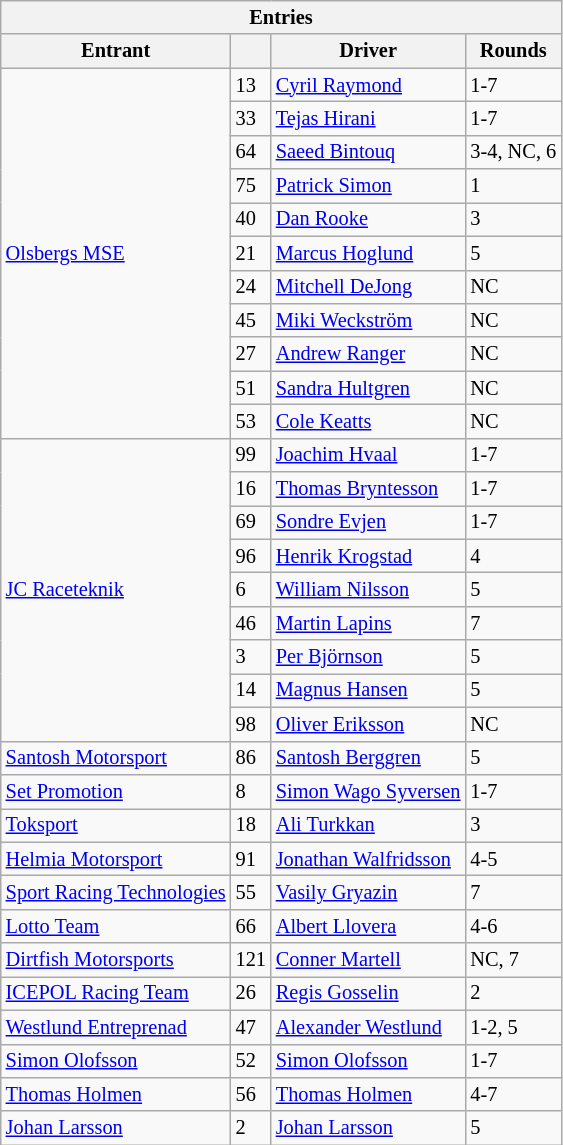<table class="wikitable" style="font-size:85%;">
<tr>
<th colspan=4>Entries</th>
</tr>
<tr>
<th>Entrant</th>
<th></th>
<th>Driver</th>
<th>Rounds</th>
</tr>
<tr>
<td rowspan=11> <a href='#'>Olsbergs MSE</a></td>
<td>13</td>
<td> <a href='#'>Cyril Raymond</a></td>
<td>1-7</td>
</tr>
<tr>
<td>33</td>
<td> <a href='#'>Tejas Hirani</a></td>
<td>1-7</td>
</tr>
<tr>
<td>64</td>
<td> <a href='#'>Saeed Bintouq</a></td>
<td>3-4, NC, 6</td>
</tr>
<tr>
<td>75</td>
<td> <a href='#'>Patrick Simon</a></td>
<td>1</td>
</tr>
<tr>
<td>40</td>
<td> <a href='#'>Dan Rooke</a></td>
<td>3</td>
</tr>
<tr>
<td>21</td>
<td> <a href='#'>Marcus Hoglund</a></td>
<td>5</td>
</tr>
<tr>
<td>24</td>
<td> <a href='#'>Mitchell DeJong</a></td>
<td>NC</td>
</tr>
<tr>
<td>45</td>
<td> <a href='#'>Miki Weckström</a></td>
<td>NC</td>
</tr>
<tr>
<td>27</td>
<td> <a href='#'>Andrew Ranger</a></td>
<td>NC</td>
</tr>
<tr>
<td>51</td>
<td> <a href='#'>Sandra Hultgren</a></td>
<td>NC</td>
</tr>
<tr>
<td>53</td>
<td> <a href='#'>Cole Keatts</a></td>
<td>NC</td>
</tr>
<tr>
<td rowspan=9> <a href='#'>JC Raceteknik</a></td>
<td>99</td>
<td> <a href='#'>Joachim Hvaal</a></td>
<td>1-7</td>
</tr>
<tr>
<td>16</td>
<td> <a href='#'>Thomas Bryntesson</a></td>
<td>1-7</td>
</tr>
<tr>
<td>69</td>
<td> <a href='#'>Sondre Evjen</a></td>
<td>1-7</td>
</tr>
<tr>
<td>96</td>
<td> <a href='#'>Henrik Krogstad</a></td>
<td>4</td>
</tr>
<tr>
<td>6</td>
<td> <a href='#'>William Nilsson</a></td>
<td>5</td>
</tr>
<tr>
<td>46</td>
<td> <a href='#'>Martin Lapins</a></td>
<td>7</td>
</tr>
<tr>
<td>3</td>
<td> <a href='#'>Per Björnson</a></td>
<td>5</td>
</tr>
<tr>
<td>14</td>
<td> <a href='#'>Magnus Hansen</a></td>
<td>5</td>
</tr>
<tr>
<td>98</td>
<td> <a href='#'>Oliver Eriksson</a></td>
<td>NC</td>
</tr>
<tr>
<td> <a href='#'>Santosh Motorsport</a></td>
<td>86</td>
<td> <a href='#'>Santosh Berggren</a></td>
<td>5</td>
</tr>
<tr>
<td> <a href='#'>Set Promotion</a></td>
<td>8</td>
<td> <a href='#'>Simon Wago Syversen</a></td>
<td>1-7</td>
</tr>
<tr>
<td> <a href='#'>Toksport</a></td>
<td>18</td>
<td> <a href='#'>Ali Turkkan</a></td>
<td>3</td>
</tr>
<tr>
<td> <a href='#'>Helmia Motorsport</a></td>
<td>91</td>
<td> <a href='#'>Jonathan Walfridsson</a></td>
<td>4-5</td>
</tr>
<tr>
<td> <a href='#'>Sport Racing Technologies</a></td>
<td>55</td>
<td> <a href='#'>Vasily Gryazin</a></td>
<td>7</td>
</tr>
<tr>
<td> <a href='#'>Lotto Team</a></td>
<td>66</td>
<td> <a href='#'>Albert Llovera</a></td>
<td>4-6</td>
</tr>
<tr>
<td> <a href='#'>Dirtfish Motorsports</a></td>
<td>121</td>
<td> <a href='#'>Conner Martell</a></td>
<td>NC, 7</td>
</tr>
<tr>
<td> <a href='#'>ICEPOL Racing Team</a></td>
<td>26</td>
<td> <a href='#'>Regis Gosselin</a></td>
<td>2</td>
</tr>
<tr>
<td> <a href='#'>Westlund Entreprenad</a></td>
<td>47</td>
<td> <a href='#'>Alexander Westlund</a></td>
<td>1-2, 5</td>
</tr>
<tr>
<td> <a href='#'>Simon Olofsson</a></td>
<td>52</td>
<td> <a href='#'>Simon Olofsson</a></td>
<td>1-7</td>
</tr>
<tr>
<td> <a href='#'>Thomas Holmen</a></td>
<td>56</td>
<td> <a href='#'>Thomas Holmen</a></td>
<td>4-7</td>
</tr>
<tr>
<td> <a href='#'>Johan Larsson</a></td>
<td>2</td>
<td> <a href='#'>Johan Larsson</a></td>
<td>5</td>
</tr>
</table>
